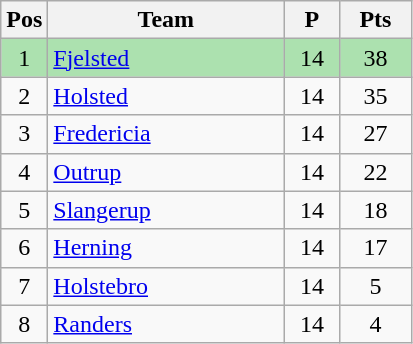<table class="wikitable" style="font-size: 100%">
<tr>
<th width=20>Pos</th>
<th width=150>Team</th>
<th width=30>P</th>
<th width=40>Pts</th>
</tr>
<tr align=center style="background:#ACE1AF;">
<td>1</td>
<td align="left"><a href='#'>Fjelsted</a></td>
<td>14</td>
<td>38</td>
</tr>
<tr align=center>
<td>2</td>
<td align="left"><a href='#'>Holsted</a></td>
<td>14</td>
<td>35</td>
</tr>
<tr align=center>
<td>3</td>
<td align="left"><a href='#'>Fredericia</a></td>
<td>14</td>
<td>27</td>
</tr>
<tr align=center>
<td>4</td>
<td align="left"><a href='#'>Outrup</a></td>
<td>14</td>
<td>22</td>
</tr>
<tr align=center>
<td>5</td>
<td align="left"><a href='#'>Slangerup</a></td>
<td>14</td>
<td>18</td>
</tr>
<tr align=center>
<td>6</td>
<td align="left"><a href='#'>Herning</a></td>
<td>14</td>
<td>17</td>
</tr>
<tr align=center>
<td>7</td>
<td align="left"><a href='#'>Holstebro</a></td>
<td>14</td>
<td>5</td>
</tr>
<tr align=center>
<td>8</td>
<td align="left"><a href='#'>Randers</a></td>
<td>14</td>
<td>4</td>
</tr>
</table>
